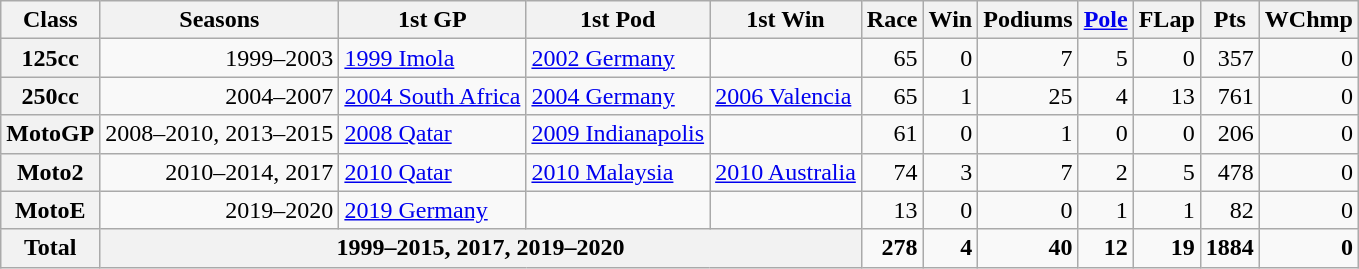<table class="wikitable" style=text-align:right>
<tr>
<th>Class</th>
<th>Seasons</th>
<th>1st GP</th>
<th>1st Pod</th>
<th>1st Win</th>
<th>Race</th>
<th>Win</th>
<th>Podiums</th>
<th><a href='#'>Pole</a></th>
<th>FLap</th>
<th>Pts</th>
<th>WChmp</th>
</tr>
<tr>
<th>125cc</th>
<td>1999–2003</td>
<td align="left"><a href='#'>1999 Imola</a></td>
<td align="left"><a href='#'>2002 Germany</a></td>
<td align="left"></td>
<td>65</td>
<td>0</td>
<td>7</td>
<td>5</td>
<td>0</td>
<td>357</td>
<td>0</td>
</tr>
<tr>
<th>250cc</th>
<td>2004–2007</td>
<td align="left"><a href='#'>2004 South Africa</a></td>
<td align="left"><a href='#'>2004 Germany</a></td>
<td align="left"><a href='#'>2006 Valencia</a></td>
<td>65</td>
<td>1</td>
<td>25</td>
<td>4</td>
<td>13</td>
<td>761</td>
<td>0</td>
</tr>
<tr>
<th>MotoGP</th>
<td>2008–2010, 2013–2015</td>
<td align="left"><a href='#'>2008 Qatar</a></td>
<td align="left"><a href='#'>2009 Indianapolis</a></td>
<td align="left"></td>
<td>61</td>
<td>0</td>
<td>1</td>
<td>0</td>
<td>0</td>
<td>206</td>
<td>0</td>
</tr>
<tr>
<th>Moto2</th>
<td>2010–2014, 2017</td>
<td align="left"><a href='#'>2010 Qatar</a></td>
<td align="left"><a href='#'>2010 Malaysia</a></td>
<td align="left"><a href='#'>2010 Australia</a></td>
<td>74</td>
<td>3</td>
<td>7</td>
<td>2</td>
<td>5</td>
<td>478</td>
<td>0</td>
</tr>
<tr>
<th>MotoE</th>
<td>2019–2020</td>
<td align="left"><a href='#'>2019 Germany</a></td>
<td align="left"></td>
<td align="left"></td>
<td>13</td>
<td>0</td>
<td>0</td>
<td>1</td>
<td>1</td>
<td>82</td>
<td>0</td>
</tr>
<tr>
<th>Total</th>
<th colspan=4>1999–2015, 2017, 2019–2020</th>
<td><strong>278</strong></td>
<td><strong>4</strong></td>
<td><strong>40</strong></td>
<td><strong>12</strong></td>
<td><strong>19</strong></td>
<td><strong>1884</strong></td>
<td><strong>0</strong></td>
</tr>
</table>
